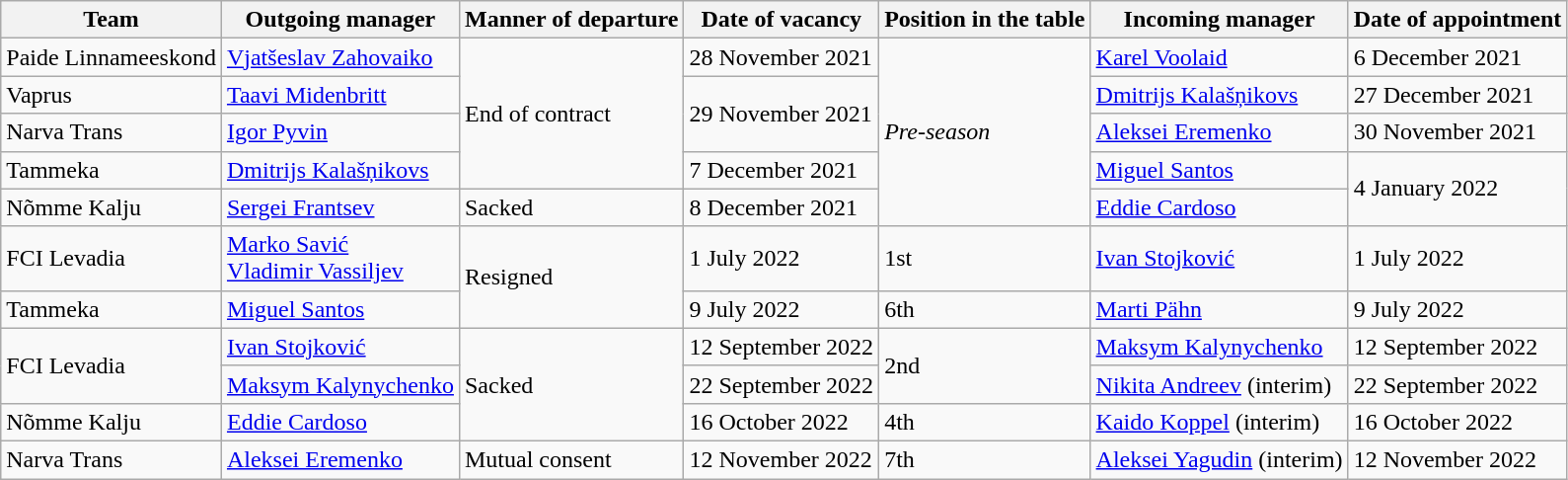<table class="wikitable">
<tr>
<th>Team</th>
<th>Outgoing manager</th>
<th>Manner of departure</th>
<th>Date of vacancy</th>
<th>Position in the table</th>
<th>Incoming manager</th>
<th>Date of appointment</th>
</tr>
<tr>
<td>Paide Linnameeskond</td>
<td> <a href='#'>Vjatšeslav Zahovaiko</a></td>
<td rowspan=4>End of contract</td>
<td>28 November 2021</td>
<td rowspan=5><em>Pre-season</em></td>
<td> <a href='#'>Karel Voolaid</a></td>
<td>6 December 2021</td>
</tr>
<tr>
<td>Vaprus</td>
<td> <a href='#'>Taavi Midenbritt</a></td>
<td rowspan=2>29 November 2021</td>
<td> <a href='#'>Dmitrijs Kalašņikovs</a></td>
<td>27 December 2021</td>
</tr>
<tr>
<td>Narva Trans</td>
<td> <a href='#'>Igor Pyvin</a></td>
<td> <a href='#'>Aleksei Eremenko</a></td>
<td>30 November 2021</td>
</tr>
<tr>
<td>Tammeka</td>
<td> <a href='#'>Dmitrijs Kalašņikovs</a></td>
<td>7 December 2021</td>
<td> <a href='#'>Miguel Santos</a></td>
<td rowspan=2>4 January 2022</td>
</tr>
<tr>
<td>Nõmme Kalju</td>
<td> <a href='#'>Sergei Frantsev</a></td>
<td>Sacked</td>
<td>8 December 2021</td>
<td> <a href='#'>Eddie Cardoso</a></td>
</tr>
<tr>
<td>FCI Levadia</td>
<td> <a href='#'>Marko Savić</a><br> <a href='#'>Vladimir Vassiljev</a></td>
<td rowspan=2>Resigned</td>
<td>1 July 2022</td>
<td>1st</td>
<td> <a href='#'>Ivan Stojković</a></td>
<td>1 July 2022</td>
</tr>
<tr>
<td>Tammeka</td>
<td> <a href='#'>Miguel Santos</a></td>
<td>9 July 2022</td>
<td>6th</td>
<td> <a href='#'>Marti Pähn</a></td>
<td>9 July 2022</td>
</tr>
<tr>
<td rowspan=2>FCI Levadia</td>
<td> <a href='#'>Ivan Stojković</a></td>
<td rowspan=3>Sacked</td>
<td>12 September 2022</td>
<td rowspan=2>2nd</td>
<td> <a href='#'>Maksym Kalynychenko</a></td>
<td>12 September 2022</td>
</tr>
<tr>
<td> <a href='#'>Maksym Kalynychenko</a></td>
<td>22 September 2022</td>
<td> <a href='#'>Nikita Andreev</a> (interim)</td>
<td>22 September 2022</td>
</tr>
<tr>
<td>Nõmme Kalju</td>
<td> <a href='#'>Eddie Cardoso</a></td>
<td>16 October 2022</td>
<td>4th</td>
<td> <a href='#'>Kaido Koppel</a> (interim)</td>
<td>16 October 2022</td>
</tr>
<tr>
<td>Narva Trans</td>
<td> <a href='#'>Aleksei Eremenko</a></td>
<td>Mutual consent</td>
<td>12 November 2022</td>
<td>7th</td>
<td> <a href='#'>Aleksei Yagudin</a> (interim)</td>
<td>12 November 2022</td>
</tr>
</table>
